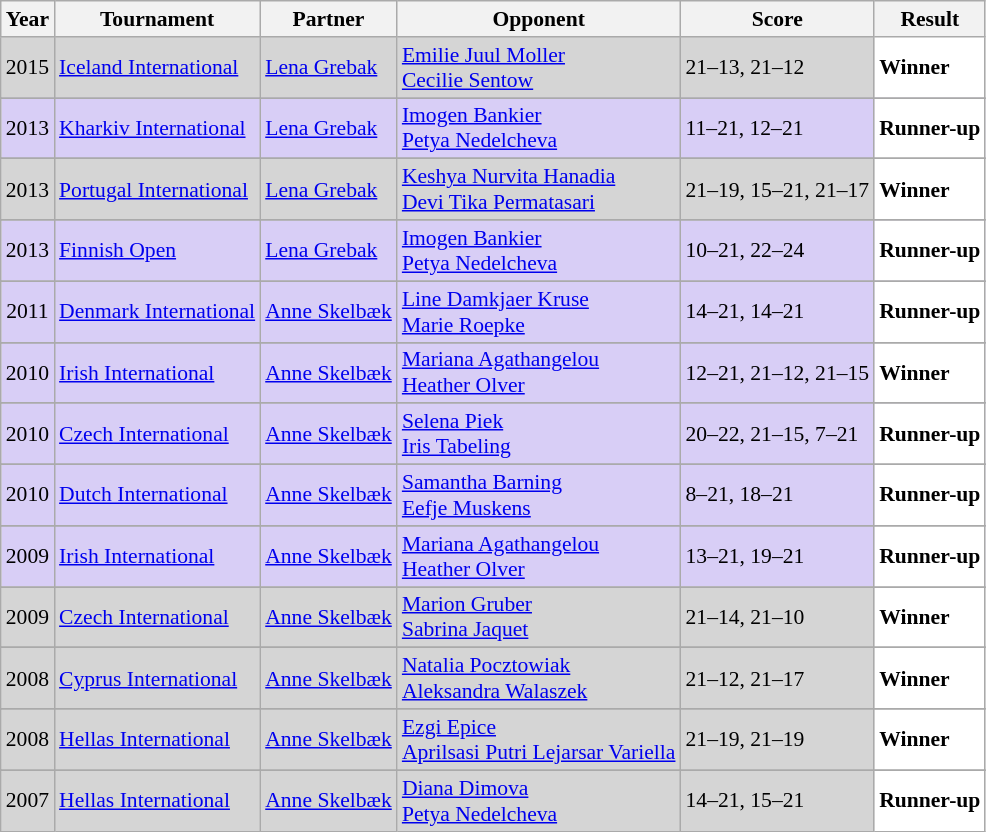<table class="sortable wikitable" style="font-size: 90%;">
<tr>
<th>Year</th>
<th>Tournament</th>
<th>Partner</th>
<th>Opponent</th>
<th>Score</th>
<th>Result</th>
</tr>
<tr style="background:#D5D5D5">
<td align="center">2015</td>
<td align="left"><a href='#'>Iceland International</a></td>
<td align="left"> <a href='#'>Lena Grebak</a></td>
<td align="left"> <a href='#'>Emilie Juul Moller</a> <br>  <a href='#'>Cecilie Sentow</a></td>
<td align="left">21–13, 21–12</td>
<td style="text-align:left; background:white"> <strong>Winner</strong></td>
</tr>
<tr>
</tr>
<tr style="background:#D8CEF6">
<td align="center">2013</td>
<td align="left"><a href='#'>Kharkiv International</a></td>
<td align="left"> <a href='#'>Lena Grebak</a></td>
<td align="left"> <a href='#'>Imogen Bankier</a> <br>  <a href='#'>Petya Nedelcheva</a></td>
<td align="left">11–21, 12–21</td>
<td style="text-align:left; background:white"> <strong>Runner-up</strong></td>
</tr>
<tr>
</tr>
<tr style="background:#D5D5D5">
<td align="center">2013</td>
<td align="left"><a href='#'>Portugal International</a></td>
<td align="left"> <a href='#'>Lena Grebak</a></td>
<td align="left"> <a href='#'>Keshya Nurvita Hanadia</a> <br>  <a href='#'>Devi Tika Permatasari</a></td>
<td align="left">21–19, 15–21, 21–17</td>
<td style="text-align:left; background:white"> <strong>Winner</strong></td>
</tr>
<tr>
</tr>
<tr style="background:#D8CEF6">
<td align="center">2013</td>
<td align="left"><a href='#'>Finnish Open</a></td>
<td align="left"> <a href='#'>Lena Grebak</a></td>
<td align="left"> <a href='#'>Imogen Bankier</a> <br>  <a href='#'>Petya Nedelcheva</a></td>
<td align="left">10–21, 22–24</td>
<td style="text-align:left; background:white"> <strong>Runner-up</strong></td>
</tr>
<tr>
</tr>
<tr style="background:#D8CEF6">
<td align="center">2011</td>
<td align="left"><a href='#'>Denmark International</a></td>
<td align="left"> <a href='#'>Anne Skelbæk</a></td>
<td align="left"> <a href='#'>Line Damkjaer Kruse</a><br> <a href='#'>Marie Roepke</a></td>
<td align="left">14–21, 14–21</td>
<td style="text-align:left; background:white"> <strong>Runner-up</strong></td>
</tr>
<tr>
</tr>
<tr style="background:#D8CEF6">
<td align="center">2010</td>
<td align="left"><a href='#'>Irish International</a></td>
<td align="left"> <a href='#'>Anne Skelbæk</a></td>
<td align="left"> <a href='#'>Mariana Agathangelou</a><br> <a href='#'>Heather Olver</a></td>
<td align="left">12–21, 21–12, 21–15</td>
<td style="text-align:left; background:white"> <strong>Winner</strong></td>
</tr>
<tr>
</tr>
<tr style="background:#D8CEF6">
<td align="center">2010</td>
<td align="left"><a href='#'>Czech International</a></td>
<td align="left"> <a href='#'>Anne Skelbæk</a></td>
<td align="left"> <a href='#'>Selena Piek</a><br> <a href='#'>Iris Tabeling</a></td>
<td align="left">20–22, 21–15, 7–21</td>
<td style="text-align:left; background:white"> <strong>Runner-up</strong></td>
</tr>
<tr>
</tr>
<tr style="background:#D8CEF6">
<td align="center">2010</td>
<td align="left"><a href='#'>Dutch International</a></td>
<td align="left"> <a href='#'>Anne Skelbæk</a></td>
<td align="left"> <a href='#'>Samantha Barning</a><br> <a href='#'>Eefje Muskens</a></td>
<td align="left">8–21, 18–21</td>
<td style="text-align:left; background:white"> <strong>Runner-up</strong></td>
</tr>
<tr>
</tr>
<tr style="background:#D8CEF6">
<td align="center">2009</td>
<td align="left"><a href='#'>Irish International</a></td>
<td align="left"> <a href='#'>Anne Skelbæk</a></td>
<td align="left"> <a href='#'>Mariana Agathangelou</a><br> <a href='#'>Heather Olver</a></td>
<td align="left">13–21, 19–21</td>
<td style="text-align:left; background:white"> <strong>Runner-up</strong></td>
</tr>
<tr>
</tr>
<tr style="background:#D5D5D5">
<td align="center">2009</td>
<td align="left"><a href='#'>Czech International</a></td>
<td align="left"> <a href='#'>Anne Skelbæk</a></td>
<td align="left"> <a href='#'>Marion Gruber</a><br> <a href='#'>Sabrina Jaquet</a></td>
<td align="left">21–14, 21–10</td>
<td style="text-align:left; background:white"> <strong>Winner</strong></td>
</tr>
<tr>
</tr>
<tr style="background:#D5D5D5">
<td align="center">2008</td>
<td align="left"><a href='#'>Cyprus International</a></td>
<td align="left"> <a href='#'>Anne Skelbæk</a></td>
<td align="left"> <a href='#'>Natalia Pocztowiak</a><br> <a href='#'>Aleksandra Walaszek</a></td>
<td align="left">21–12, 21–17</td>
<td style="text-align:left; background:white"> <strong>Winner</strong></td>
</tr>
<tr>
</tr>
<tr style="background:#D5D5D5">
<td align="center">2008</td>
<td align="left"><a href='#'>Hellas International</a></td>
<td align="left"> <a href='#'>Anne Skelbæk</a></td>
<td align="left"> <a href='#'>Ezgi Epice</a><br> <a href='#'>Aprilsasi Putri Lejarsar Variella</a></td>
<td align="left">21–19, 21–19</td>
<td style="text-align:left; background:white"> <strong>Winner</strong></td>
</tr>
<tr>
</tr>
<tr style="background:#D5D5D5">
<td align="center">2007</td>
<td align="left"><a href='#'>Hellas International</a></td>
<td align="left"> <a href='#'>Anne Skelbæk</a></td>
<td align="left"> <a href='#'>Diana Dimova</a><br> <a href='#'>Petya Nedelcheva</a></td>
<td align="left">14–21, 15–21</td>
<td style="text-align:left; background:white"> <strong>Runner-up</strong></td>
</tr>
</table>
